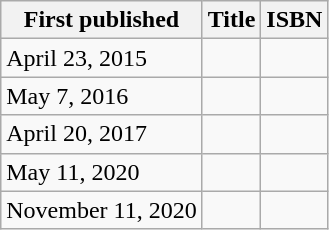<table class="wikitable">
<tr>
<th>First published</th>
<th>Title</th>
<th>ISBN</th>
</tr>
<tr>
<td>April 23, 2015</td>
<td></td>
<td><small></small></td>
</tr>
<tr>
<td>May 7, 2016</td>
<td></td>
<td><small></small></td>
</tr>
<tr>
<td>April 20, 2017</td>
<td></td>
<td><small></small></td>
</tr>
<tr>
<td>May 11, 2020</td>
<td></td>
<td><small></small></td>
</tr>
<tr>
<td>November 11, 2020</td>
<td></td>
<td><small></small></td>
</tr>
</table>
